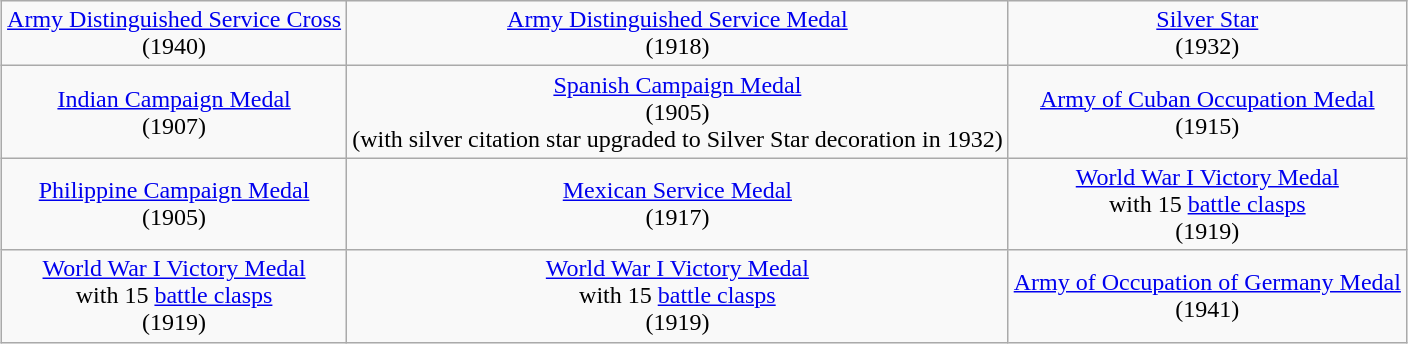<table class="wikitable sortable" style="margin:1em auto; text-align:center;">
<tr>
<td><a href='#'>Army Distinguished Service Cross</a> <br>(1940)</td>
<td><a href='#'>Army Distinguished Service Medal</a> <br>(1918)</td>
<td><a href='#'>Silver Star</a> <br>(1932)</td>
</tr>
<tr>
<td><a href='#'>Indian Campaign Medal</a> <br>(1907)</td>
<td><a href='#'>Spanish Campaign Medal</a> <br>(1905)<br>(with silver citation star upgraded to Silver Star decoration in 1932)</td>
<td><a href='#'>Army of Cuban Occupation Medal</a> <br>(1915)</td>
</tr>
<tr>
<td><a href='#'>Philippine Campaign Medal</a> <br>(1905)</td>
<td><a href='#'>Mexican Service Medal</a> <br>(1917)</td>
<td><a href='#'>World War I Victory Medal</a> <br>with 15 <a href='#'>battle clasps</a> <br>(1919)</td>
</tr>
<tr>
<td><a href='#'>World War I Victory Medal</a> <br>with 15 <a href='#'>battle clasps</a> <br>(1919)</td>
<td><a href='#'>World War I Victory Medal</a> <br>with 15 <a href='#'>battle clasps</a> <br>(1919)</td>
<td><a href='#'>Army of Occupation of Germany Medal</a> <br>(1941)</td>
</tr>
</table>
